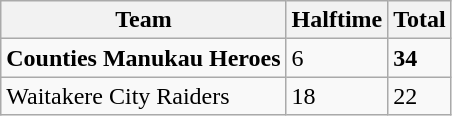<table class="wikitable">
<tr>
<th>Team</th>
<th>Halftime</th>
<th>Total</th>
</tr>
<tr>
<td><strong>Counties Manukau Heroes</strong></td>
<td>6</td>
<td><strong>34</strong></td>
</tr>
<tr>
<td>Waitakere City Raiders</td>
<td>18</td>
<td>22</td>
</tr>
</table>
